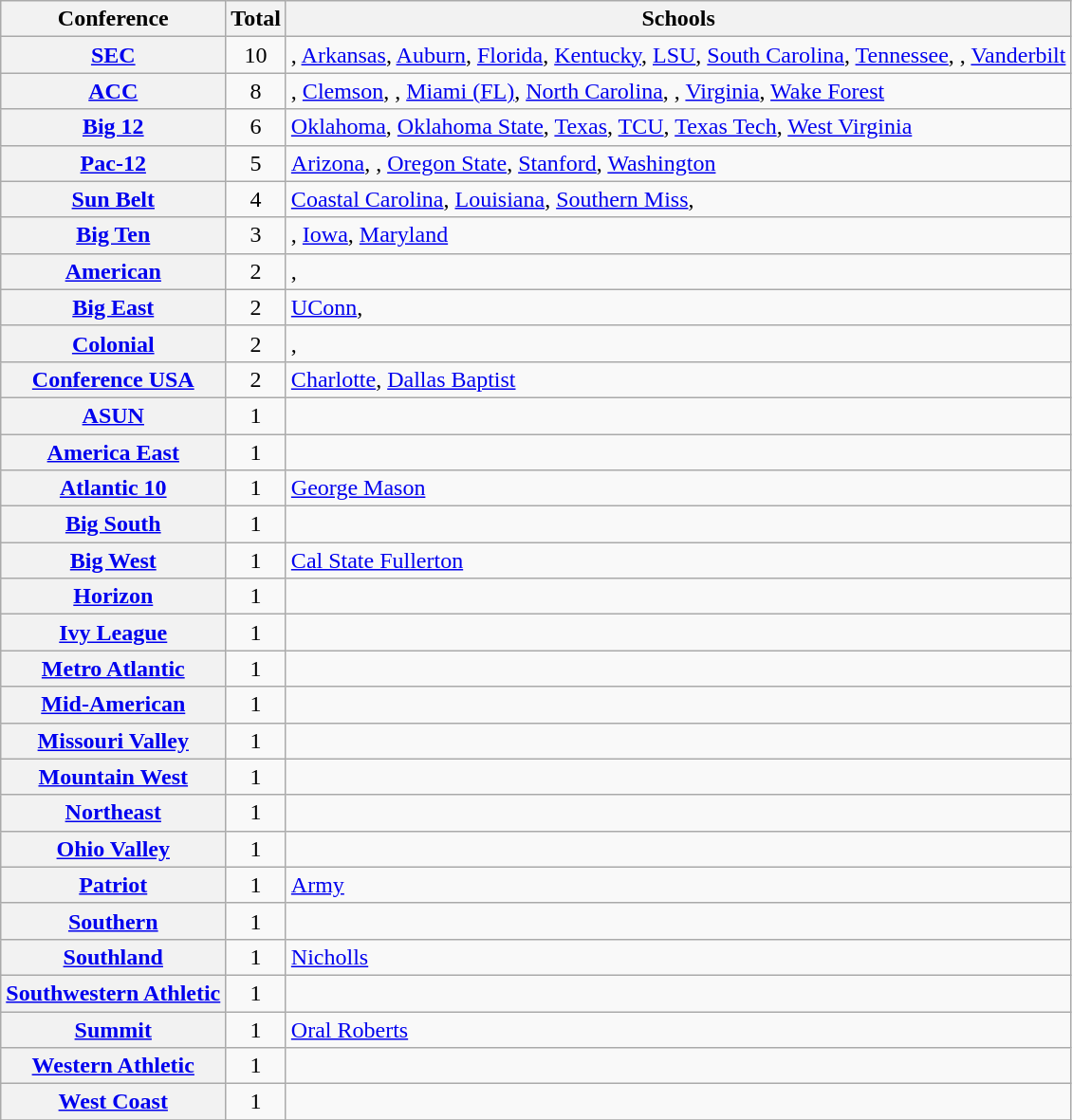<table class="wikitable sortable plainrowheaders">
<tr>
<th scope="col">Conference</th>
<th scope="col">Total</th>
<th scope="col">Schools</th>
</tr>
<tr>
<th scope="row"><a href='#'>SEC</a></th>
<td style="text-align:center">10</td>
<td>, <a href='#'>Arkansas</a>, <a href='#'>Auburn</a>, <a href='#'>Florida</a>, <a href='#'>Kentucky</a>, <a href='#'>LSU</a>, <a href='#'>South Carolina</a>, <a href='#'>Tennessee</a>, , <a href='#'>Vanderbilt</a></td>
</tr>
<tr>
<th scope="row"><a href='#'>ACC</a></th>
<td style="text-align:center">8</td>
<td>, <a href='#'>Clemson</a>, , <a href='#'>Miami (FL)</a>, <a href='#'>North Carolina</a>, , <a href='#'>Virginia</a>, <a href='#'>Wake Forest</a></td>
</tr>
<tr>
<th scope="row"><a href='#'>Big 12</a></th>
<td style="text-align:center">6</td>
<td><a href='#'>Oklahoma</a>, <a href='#'>Oklahoma State</a>, <a href='#'>Texas</a>, <a href='#'>TCU</a>, <a href='#'>Texas Tech</a>, <a href='#'>West Virginia</a></td>
</tr>
<tr>
<th scope="row"><a href='#'>Pac-12</a></th>
<td style="text-align:center">5</td>
<td><a href='#'>Arizona</a>, , <a href='#'>Oregon State</a>, <a href='#'>Stanford</a>, <a href='#'>Washington</a></td>
</tr>
<tr>
<th scope="row"><a href='#'>Sun Belt</a></th>
<td style="text-align:center">4</td>
<td><a href='#'>Coastal Carolina</a>, <a href='#'>Louisiana</a>, <a href='#'>Southern Miss</a>, </td>
</tr>
<tr>
<th scope="row"><a href='#'>Big Ten</a></th>
<td style="text-align:center">3</td>
<td>, <a href='#'>Iowa</a>, <a href='#'>Maryland</a></td>
</tr>
<tr>
<th scope="row"><a href='#'>American</a></th>
<td style="text-align:center">2</td>
<td>, </td>
</tr>
<tr>
<th scope="row"><a href='#'>Big East</a></th>
<td style="text-align:center">2</td>
<td><a href='#'>UConn</a>, </td>
</tr>
<tr>
<th scope="row"><a href='#'>Colonial</a></th>
<td style="text-align:center">2</td>
<td>, </td>
</tr>
<tr>
<th scope="row"><a href='#'>Conference USA</a></th>
<td style="text-align:center">2</td>
<td><a href='#'>Charlotte</a>, <a href='#'>Dallas Baptist</a></td>
</tr>
<tr>
<th scope="row"><a href='#'>ASUN</a></th>
<td style="text-align:center">1</td>
<td></td>
</tr>
<tr>
<th scope="row"><a href='#'>America East</a></th>
<td style="text-align:center">1</td>
<td></td>
</tr>
<tr>
<th scope="row"><a href='#'>Atlantic 10</a></th>
<td style="text-align:center">1</td>
<td><a href='#'>George Mason</a></td>
</tr>
<tr>
<th scope="row"><a href='#'>Big South</a></th>
<td style="text-align:center">1</td>
<td></td>
</tr>
<tr>
<th scope="row"><a href='#'>Big West</a></th>
<td style="text-align:center">1</td>
<td><a href='#'>Cal State Fullerton</a></td>
</tr>
<tr>
<th scope="row"><a href='#'>Horizon</a></th>
<td style="text-align:center">1</td>
<td></td>
</tr>
<tr>
<th scope="row"><a href='#'>Ivy League</a></th>
<td style="text-align:center">1</td>
<td></td>
</tr>
<tr>
<th scope="row"><a href='#'>Metro Atlantic</a></th>
<td style="text-align:center">1</td>
<td></td>
</tr>
<tr>
<th scope="row"><a href='#'>Mid-American</a></th>
<td style="text-align:center">1</td>
<td></td>
</tr>
<tr>
<th scope="row"><a href='#'>Missouri Valley</a></th>
<td style="text-align:center">1</td>
<td></td>
</tr>
<tr>
<th scope="row"><a href='#'>Mountain West</a></th>
<td style="text-align:center">1</td>
<td></td>
</tr>
<tr>
<th scope="row"><a href='#'>Northeast</a></th>
<td style="text-align:center">1</td>
<td></td>
</tr>
<tr>
<th scope="row"><a href='#'>Ohio Valley</a></th>
<td style="text-align:center">1</td>
<td></td>
</tr>
<tr>
<th scope="row"><a href='#'>Patriot</a></th>
<td style="text-align:center">1</td>
<td><a href='#'>Army</a></td>
</tr>
<tr>
<th scope="row"><a href='#'>Southern</a></th>
<td style="text-align:center">1</td>
<td></td>
</tr>
<tr>
<th scope="row"><a href='#'>Southland</a></th>
<td style="text-align:center">1</td>
<td><a href='#'>Nicholls</a></td>
</tr>
<tr>
<th scope="row"><a href='#'>Southwestern Athletic</a></th>
<td style="text-align:center">1</td>
<td></td>
</tr>
<tr>
<th scope="row"><a href='#'>Summit</a></th>
<td style="text-align:center">1</td>
<td><a href='#'>Oral Roberts</a></td>
</tr>
<tr>
<th scope="row"><a href='#'>Western Athletic</a></th>
<td style="text-align:center">1</td>
<td></td>
</tr>
<tr>
<th scope="row"><a href='#'>West Coast</a></th>
<td style="text-align:center">1</td>
<td></td>
</tr>
<tr>
</tr>
</table>
